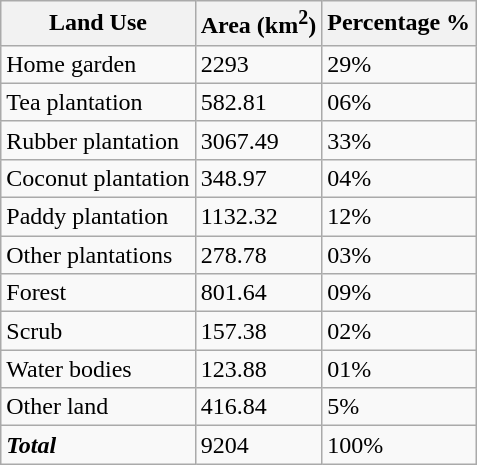<table class="wikitable">
<tr>
<th>Land Use</th>
<th>Area (km<sup>2</sup>)</th>
<th>Percentage %</th>
</tr>
<tr>
<td>Home garden</td>
<td>2293</td>
<td>29%</td>
</tr>
<tr>
<td>Tea plantation</td>
<td>582.81</td>
<td>06%</td>
</tr>
<tr>
<td>Rubber plantation</td>
<td>3067.49</td>
<td>33%</td>
</tr>
<tr>
<td>Coconut plantation</td>
<td>348.97</td>
<td>04%</td>
</tr>
<tr>
<td>Paddy plantation</td>
<td>1132.32</td>
<td>12%</td>
</tr>
<tr>
<td>Other plantations</td>
<td>278.78</td>
<td>03%</td>
</tr>
<tr>
<td>Forest</td>
<td>801.64</td>
<td>09%</td>
</tr>
<tr>
<td>Scrub</td>
<td>157.38</td>
<td>02%</td>
</tr>
<tr>
<td>Water bodies</td>
<td>123.88</td>
<td>01%</td>
</tr>
<tr>
<td>Other land</td>
<td>416.84</td>
<td>5%</td>
</tr>
<tr>
<td><strong><em> Total</em></strong></td>
<td>9204</td>
<td>100%</td>
</tr>
</table>
